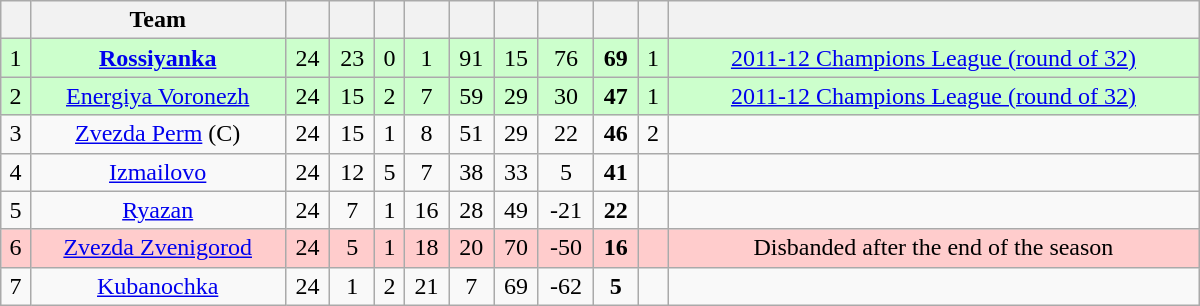<table class="wikitable sortable" style="text-align: center;" width="800px">
<tr>
<th align="center"></th>
<th align="center">Team</th>
<th align="center"></th>
<th align="center"></th>
<th align="center"></th>
<th align="center"></th>
<th align="center"></th>
<th align="center"></th>
<th align="center"></th>
<th align="center"></th>
<th align="center"></th>
<th align="center"></th>
</tr>
<tr align="center" bgcolor="#ccffcc">
<td>1</td>
<td><strong><a href='#'>Rossiyanka</a></strong></td>
<td>24</td>
<td>23</td>
<td>0</td>
<td>1</td>
<td>91</td>
<td>15</td>
<td>76</td>
<td><strong>69</strong></td>
<td>1</td>
<td><a href='#'>2011-12 Champions League (round of 32)</a></td>
</tr>
<tr align="center" bgcolor="#ccffcc">
<td>2</td>
<td><a href='#'>Energiya Voronezh</a></td>
<td>24</td>
<td>15</td>
<td>2</td>
<td>7</td>
<td>59</td>
<td>29</td>
<td>30</td>
<td><strong>47</strong></td>
<td>1</td>
<td><a href='#'>2011-12 Champions League (round of 32)</a></td>
</tr>
<tr align="center">
<td>3</td>
<td><a href='#'>Zvezda Perm</a> (C)</td>
<td>24</td>
<td>15</td>
<td>1</td>
<td>8</td>
<td>51</td>
<td>29</td>
<td>22</td>
<td><strong>46</strong></td>
<td>2</td>
<td></td>
</tr>
<tr align="center">
<td>4</td>
<td><a href='#'>Izmailovo</a></td>
<td>24</td>
<td>12</td>
<td>5</td>
<td>7</td>
<td>38</td>
<td>33</td>
<td>5</td>
<td><strong>41</strong></td>
<td></td>
<td></td>
</tr>
<tr align="center">
<td>5</td>
<td><a href='#'>Ryazan</a></td>
<td>24</td>
<td>7</td>
<td>1</td>
<td>16</td>
<td>28</td>
<td>49</td>
<td>-21</td>
<td><strong>22</strong></td>
<td></td>
<td></td>
</tr>
<tr align="center" style="background:#ffcccc;">
<td>6</td>
<td><a href='#'>Zvezda Zvenigorod</a></td>
<td>24</td>
<td>5</td>
<td>1</td>
<td>18</td>
<td>20</td>
<td>70</td>
<td>-50</td>
<td><strong>16</strong></td>
<td></td>
<td>Disbanded after the end of the season</td>
</tr>
<tr align="center">
<td>7</td>
<td><a href='#'>Kubanochka</a></td>
<td>24</td>
<td>1</td>
<td>2</td>
<td>21</td>
<td>7</td>
<td>69</td>
<td>-62</td>
<td><strong>5</strong></td>
<td></td>
<td></td>
</tr>
</table>
